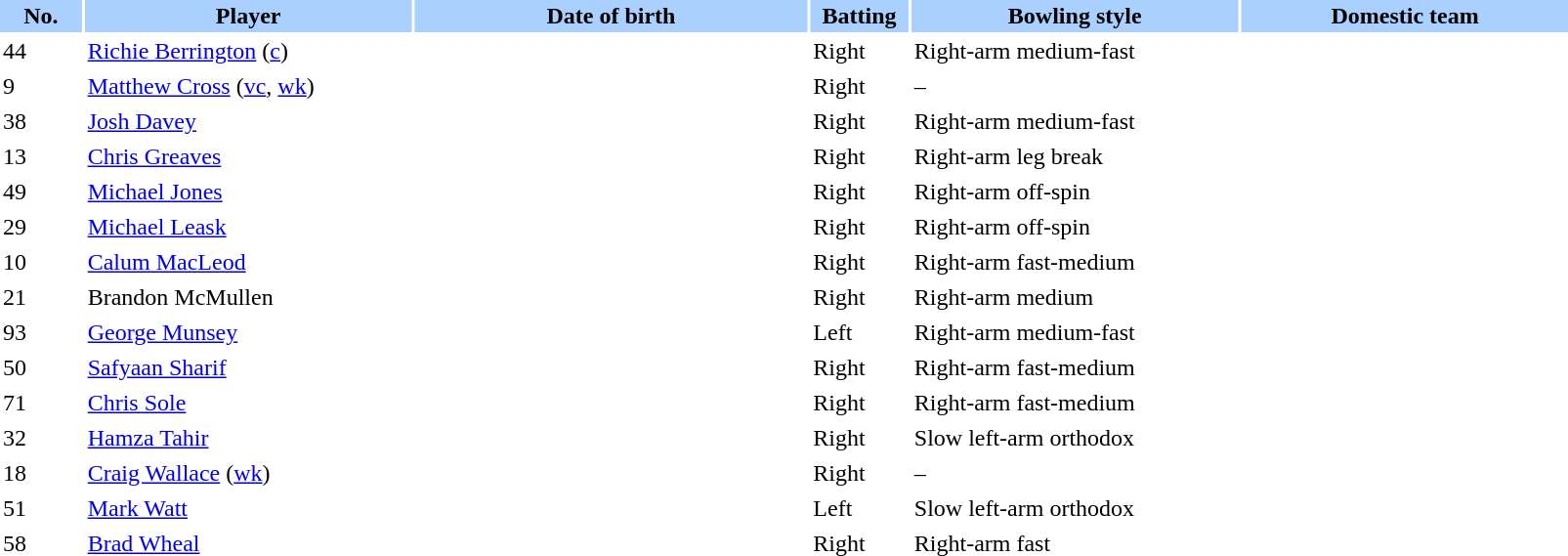<table class="sortable" style="width:85%;" border="0" cellspacing="2" cellpadding="2">
<tr style="background:#aad0ff;">
<th scope="col" width="5%">No.</th>
<th width=20%>Player</th>
<th width=24%>Date of birth</th>
<th width=6%>Batting</th>
<th width=20%>Bowling style</th>
<th width=20%>Domestic team</th>
</tr>
<tr>
<td>44</td>
<td><a href='#'>Richie Berrington</a> (<a href='#'>c</a>)</td>
<td></td>
<td>Right</td>
<td>Right-arm medium-fast</td>
<td></td>
</tr>
<tr>
<td>9</td>
<td><a href='#'>Matthew Cross</a> (<a href='#'>vc</a>, <a href='#'>wk</a>)</td>
<td></td>
<td>Right</td>
<td>–</td>
</tr>
<tr>
<td>38</td>
<td><a href='#'>Josh Davey</a></td>
<td></td>
<td>Right</td>
<td>Right-arm medium-fast</td>
<td></td>
</tr>
<tr>
<td>13</td>
<td><a href='#'>Chris Greaves</a></td>
<td></td>
<td>Right</td>
<td>Right-arm leg break</td>
</tr>
<tr>
<td>49</td>
<td><a href='#'>Michael Jones</a></td>
<td></td>
<td>Right</td>
<td>Right-arm off-spin</td>
</tr>
<tr>
<td>29</td>
<td><a href='#'>Michael Leask</a></td>
<td></td>
<td>Right</td>
<td>Right-arm off-spin</td>
<td></td>
</tr>
<tr>
<td>10</td>
<td><a href='#'>Calum MacLeod</a></td>
<td></td>
<td>Right</td>
<td>Right-arm fast-medium</td>
<td></td>
</tr>
<tr>
<td>21</td>
<td>Brandon McMullen</td>
<td></td>
<td>Right</td>
<td>Right-arm medium</td>
<td></td>
</tr>
<tr>
<td>93</td>
<td><a href='#'>George Munsey</a></td>
<td></td>
<td>Left</td>
<td>Right-arm medium-fast</td>
<td></td>
</tr>
<tr>
<td>50</td>
<td><a href='#'>Safyaan Sharif</a></td>
<td></td>
<td>Right</td>
<td>Right-arm fast-medium</td>
<td></td>
</tr>
<tr>
<td>71</td>
<td><a href='#'>Chris Sole</a></td>
<td></td>
<td>Right</td>
<td>Right-arm fast-medium</td>
<td></td>
</tr>
<tr>
<td>32</td>
<td><a href='#'>Hamza Tahir</a></td>
<td></td>
<td>Right</td>
<td>Slow left-arm orthodox</td>
<td></td>
</tr>
<tr>
<td>18</td>
<td><a href='#'>Craig Wallace</a> (<a href='#'>wk</a>)</td>
<td></td>
<td>Right</td>
<td>–</td>
<td></td>
</tr>
<tr>
<td>51</td>
<td><a href='#'>Mark Watt</a></td>
<td></td>
<td>Left</td>
<td>Slow left-arm orthodox</td>
<td></td>
</tr>
<tr>
<td>58</td>
<td><a href='#'>Brad Wheal</a></td>
<td></td>
<td>Right</td>
<td>Right-arm fast</td>
<td></td>
</tr>
</table>
